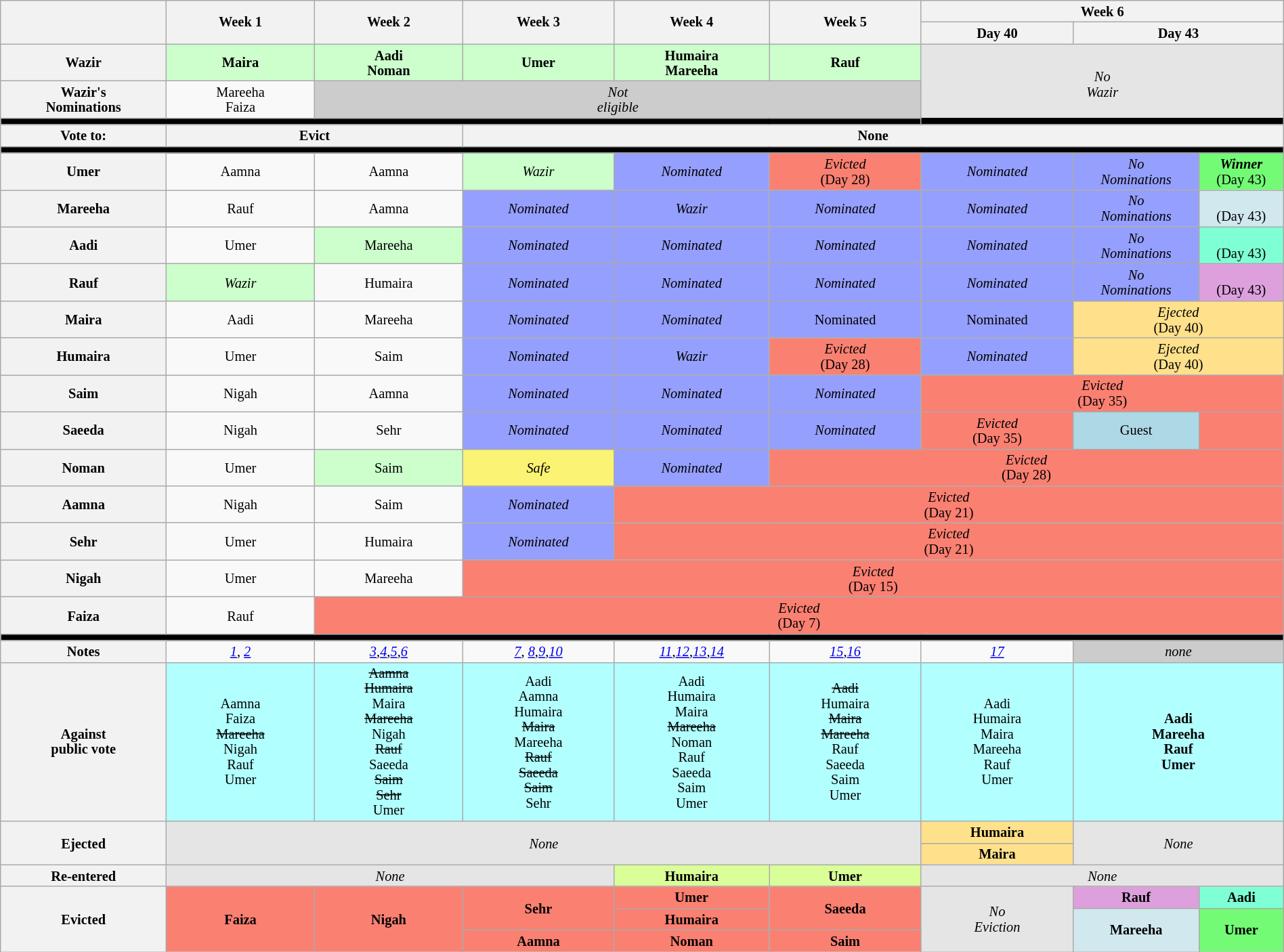<table class="wikitable" style="text-align:center; width:100%; font-size:85%; line-height:15px;">
<tr>
<th rowspan=2 style="width:5%;"></th>
<th rowspan=2 style="width:5%;">Week 1</th>
<th rowspan=2 style="width:5%;">Week 2</th>
<th rowspan=2 style="width:5%;">Week 3</th>
<th rowspan=2 style="width:5%;">Week 4</th>
<th rowspan=2 style="width:5%;">Week 5</th>
<th colspan="3" style="width:5%;" style="background:#FFD700">Week 6</th>
</tr>
<tr>
<th style="width:5%;">Day 40</th>
<th colspan=2 style="width:5%;" style="background:#FFD700">Day 43</th>
</tr>
<tr style="background:#cfc;" |>
<th>Wazir</th>
<td><strong>Maira</strong></td>
<td><strong>Aadi<br>Noman</strong></td>
<td><strong>Umer</strong></td>
<td><strong>Humaira<br>Mareeha</strong></td>
<td><strong>Rauf</strong></td>
<td rowspan="3" colspan="3" style="background:#E5E5E5"><em>No<br>Wazir</em></td>
</tr>
<tr>
<th>Wazir's<br>Nominations</th>
<td>Mareeha<br>Faiza</td>
<td colspan="4" style="background:#ccc;"><em>Not<br>eligible</em></td>
</tr>
<tr>
<th colspan="9" style="background:#000;"></th>
</tr>
<tr>
<th>Vote to:</th>
<th colspan="2">Evict</th>
<th colspan="6">None</th>
</tr>
<tr>
<th colspan="9" style="background:#000;"></th>
</tr>
<tr>
<th>Umer</th>
<td>Aamna</td>
<td>Aamna</td>
<td style="background:#cfc;"><em>Wazir</em></td>
<td style="background:#959FFD;"><em>Nominated</em></td>
<td style="background:#FA8072"><em>Evicted</em><br>(Day 28)</td>
<td style="background:#959FFD;"><em>Nominated</em></td>
<td style="background:#959FFD;"><em>No<br>Nominations</em></td>
<td style="background:#73FB76;"><strong><em>Winner</em></strong><br>(Day 43)</td>
</tr>
<tr>
<th>Mareeha</th>
<td>Rauf</td>
<td>Aamna</td>
<td style="background:#959FFD;"><em>Nominated</em></td>
<td style="background:#959FFD;"><em>Wazir</em></td>
<td style="background:#959FFD;"><em>Nominated</em></td>
<td style="background:#959FFD;"><em>Nominated</em></td>
<td style="background:#959FFD;"><em>No<br>Nominations</em></td>
<td style="background:#D1E8EF;"><br>(Day 43)</td>
</tr>
<tr>
<th>Aadi</th>
<td>Umer</td>
<td style="background:#cfc;">Mareeha</td>
<td style="background:#959FFD;"><em>Nominated</em></td>
<td style="background:#959FFD;"><em>Nominated</em></td>
<td style="background:#959FFD;"><em>Nominated</em></td>
<td style="background:#959FFD;"><em>Nominated</em></td>
<td style="background:#959FFD;"><em>No<br>Nominations</em></td>
<td style="background:#7FFFD4;"><br>(Day 43)</td>
</tr>
<tr>
<th>Rauf</th>
<td style="background:#cfc;"><em>Wazir</em></td>
<td>Humaira</td>
<td style="background:#959FFD;"><em>Nominated</em></td>
<td style="background:#959FFD;"><em>Nominated</em></td>
<td style="background:#959FFD;"><em>Nominated</em></td>
<td style="background:#959FFD;"><em>Nominated</em></td>
<td style="background:#959FFD;"><em>No<br>Nominations</em></td>
<td style="background:#DDA0DD;"><br>(Day 43)</td>
</tr>
<tr>
<th>Maira</th>
<td>Aadi</td>
<td>Mareeha</td>
<td style="background:#959FFD;"><em>Nominated</em></td>
<td style="background:#959FFD;"><em>Nominated</em></td>
<td style="background:#959FFD;">Nominated</td>
<td style="background:#959FFD;">Nominated</td>
<td style="background:#FFE08B;" text-align:center;" colspan=2><em>Ejected</em><br>(Day 40)</td>
</tr>
<tr>
<th>Humaira</th>
<td>Umer</td>
<td>Saim</td>
<td style="background:#959FFD;"><em>Nominated</em></td>
<td style="background:#959FFD;"><em>Wazir</em></td>
<td style="background:#FA8072"><em>Evicted</em><br>(Day 28)</td>
<td style="background:#959FFD;"><em>Nominated</em></td>
<td style="background:#FFE08B; text-align:center;" colspan=2><em>Ejected</em><br>(Day 40)</td>
</tr>
<tr>
<th>Saim</th>
<td>Nigah</td>
<td>Aamna</td>
<td style="background:#959FFD;"><em>Nominated</em></td>
<td style="background:#959FFD;"><em>Nominated</em></td>
<td style="background:#959FFD;"><em>Nominated</em></td>
<td style="background:salmon; text-align:center;" colspan=3><em>Evicted</em><br>(Day 35)</td>
</tr>
<tr>
<th>Saeeda</th>
<td>Nigah</td>
<td>Sehr</td>
<td style="background:#959FFD;"><em>Nominated</em></td>
<td style="background:#959FFD;"><em>Nominated</em></td>
<td style="background:#959FFD;"><em>Nominated</em></td>
<td style="background:salmon; text-align:center;" colspan=1><em>Evicted</em><br>(Day 35)</td>
<td style="background:lightblue">Guest</td>
<td style="background:salmon"></td>
</tr>
<tr>
<th>Noman</th>
<td>Umer</td>
<td style="background:#cfc;">Saim</td>
<td style="background:#FBF373;"><em>Safe</em></td>
<td style="background:#959FFD;"><em>Nominated</em></td>
<td style="background:salmon; text-align:center;" colspan=4><em>Evicted</em><br>(Day 28)</td>
</tr>
<tr>
<th>Aamna</th>
<td>Nigah</td>
<td>Saim</td>
<td style="background:#959FFD;"><em>Nominated</em></td>
<td style="background:salmon; text-align:center;" colspan=5><em>Evicted</em><br>(Day 21)</td>
</tr>
<tr>
<th>Sehr</th>
<td>Umer</td>
<td>Humaira</td>
<td style="background:#959FFD;"><em>Nominated</em></td>
<td style="background:salmon; text-align:center;" colspan=5><em>Evicted</em><br>(Day 21)</td>
</tr>
<tr>
<th>Nigah</th>
<td>Umer</td>
<td>Mareeha</td>
<td style="background:salmon; text-align:center;" colspan=6><em>Evicted</em><br>(Day 15)</td>
</tr>
<tr>
<th>Faiza</th>
<td>Rauf</td>
<td style="background:salmon; text-align:center;" colspan=7><em>Evicted</em><br>(Day 7)</td>
</tr>
<tr>
<th colspan="9" style="background:#000;"></th>
</tr>
<tr>
<th>Notes</th>
<td><em><a href='#'>1</a></em>, <em><a href='#'>2</a></em></td>
<td><em><a href='#'>3</a></em>,<em><a href='#'>4</a></em>,<em><a href='#'>5</a></em>,<em><a href='#'>6</a></em></td>
<td><em><a href='#'>7</a></em>, <em><a href='#'>8</a></em>,<em><a href='#'>9</a></em>,<em><a href='#'>10</a></em></td>
<td><em><a href='#'>11</a></em>,<em><a href='#'>12</a></em>,<em><a href='#'>13</a></em>,<em><a href='#'>14</a></em></td>
<td><em><a href='#'>15</a></em>,<em><a href='#'>16</a></em></td>
<td><em><a href='#'>17</a></em></td>
<td colspan="2" style="background:#ccc"><em>none</em></td>
</tr>
<tr style="background:#B2FFFF">
<th>Against<br>public vote</th>
<td>Aamna<br>Faiza<br><s>Mareeha</s><br>Nigah<br>Rauf<br>Umer</td>
<td><s>Aamna</s><br><s>Humaira</s><br>Maira<br><s>Mareeha</s><br>Nigah<br><s>Rauf</s><br>Saeeda<br><s>Saim</s><br><s>Sehr</s><br>Umer</td>
<td>Aadi<br>Aamna<br>Humaira<br><s>Maira</s><br>Mareeha<br><s>Rauf<br>Saeeda<br>Saim</s><br>Sehr</td>
<td>Aadi<br>Humaira<br>Maira<br><s>Mareeha</s><br>Noman<br>Rauf<br>Saeeda<br>Saim<br>Umer</td>
<td><s>Aadi</s><br>Humaira<br><s>Maira<br>Mareeha</s><br>Rauf<br>Saeeda<br>Saim<br>Umer</td>
<td>Aadi<br>Humaira<br>Maira<br>Mareeha<br>Rauf<br>Umer</td>
<td colspan="2"><strong>Aadi<br>Mareeha<br>Rauf<br>Umer</strong></td>
</tr>
<tr>
<th rowspan=2>Ejected</th>
<td colspan="5" rowspan="2" style="background:#E5E5E5"><em>None</em></td>
<td style="background:#FFE08B;"><strong>Humaira</strong></td>
<td colspan="2" rowspan="2" style="background:#E5E5E5"><em>None</em></td>
</tr>
<tr>
<td style="background:#FFE08B;"><strong>Maira</strong></td>
</tr>
<tr>
<th>Re-entered</th>
<td colspan="3" style="background:#E5E5E5"><em>None</em></td>
<td style="background:#DAFF99;"><strong>Humaira</strong></td>
<td style="background:#DAFF99;"><strong>Umer</strong></td>
<td colspan="3" style="background:#E5E5E5"><em>None</em></td>
</tr>
<tr>
<th rowspan="3">Evicted</th>
<td rowspan="3" style="background:#FA8072"><strong>Faiza</strong></td>
<td rowspan="3" style="background:#FA8072"><strong>Nigah</strong></td>
<td rowspan="2" style="background:#FA8072"><strong>Sehr</strong></td>
<td style="background:#FA8072"><strong>Umer</strong></td>
<td rowspan="2" style="background:#FA8072"><strong>Saeeda</strong></td>
<td rowspan="3" style="background:#E5E5E5;"><em>No<br>Eviction</em></td>
<td style="background:#DDA0DD"><strong>Rauf</strong></td>
<td style="background:#7FFFD4"><strong>Aadi</strong></td>
</tr>
<tr>
<td style="background:#FA8072"><strong>Humaira</strong></td>
<td rowspan="2" style="background:#D1E8EF"><strong>Mareeha</strong></td>
<td rowspan="2" style="background:#73FB76"><strong>Umer</strong></td>
</tr>
<tr>
<td style="background:#FA8072"><strong>Aamna</strong></td>
<td style="background:#FA8072"><strong>Noman</strong></td>
<td style="background:#FA8072"><strong>Saim</strong></td>
</tr>
</table>
